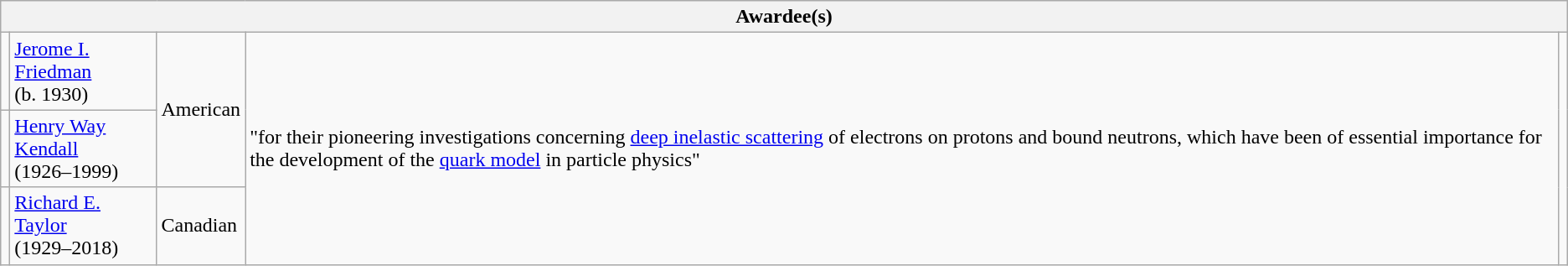<table class="wikitable">
<tr>
<th colspan="5">Awardee(s)</th>
</tr>
<tr>
<td></td>
<td><a href='#'>Jerome I. Friedman</a><br>(b. 1930)</td>
<td rowspan="2"> American</td>
<td rowspan="3">"for their pioneering investigations concerning <a href='#'>deep inelastic scattering</a> of electrons on protons and bound neutrons, which have been of essential importance for the development of the <a href='#'>quark model</a> in particle physics"</td>
<td rowspan="3"></td>
</tr>
<tr>
<td></td>
<td><a href='#'>Henry Way Kendall</a><br>(1926–1999)</td>
</tr>
<tr>
<td></td>
<td><a href='#'>Richard E. Taylor</a><br>(1929–2018)</td>
<td> Canadian</td>
</tr>
</table>
